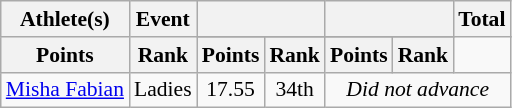<table class="wikitable" style="font-size:90%">
<tr>
<th rowspan="2">Athlete(s)</th>
<th rowspan="2">Event</th>
<th colspan="2"></th>
<th colspan="2"></th>
<th colspan="2">Total</th>
</tr>
<tr>
</tr>
<tr>
<th>Points</th>
<th>Rank</th>
<th>Points</th>
<th>Rank</th>
<th>Points</th>
<th>Rank</th>
</tr>
<tr align="center">
<td align="left"><a href='#'>Misha Fabian</a></td>
<td>Ladies</td>
<td>17.55</td>
<td>34th</td>
<td colspan=4><em>Did not advance</em></td>
</tr>
</table>
